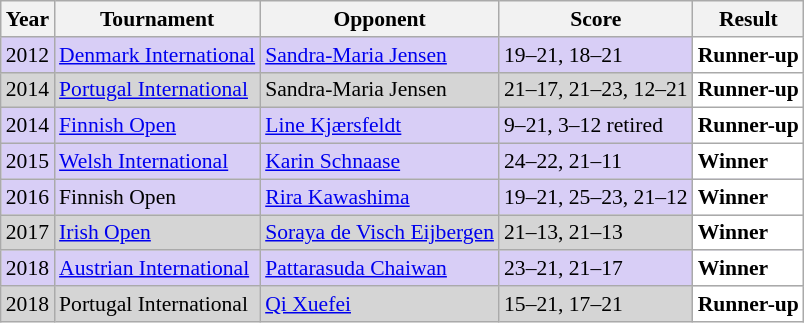<table class="sortable wikitable" style="font-size: 90%;">
<tr>
<th>Year</th>
<th>Tournament</th>
<th>Opponent</th>
<th>Score</th>
<th>Result</th>
</tr>
<tr style="background:#D8CEF6">
<td align="center">2012</td>
<td align="left"><a href='#'>Denmark International</a></td>
<td align="left"> <a href='#'>Sandra-Maria Jensen</a></td>
<td align="left">19–21, 18–21</td>
<td style="text-align:left; background:white"> <strong>Runner-up</strong></td>
</tr>
<tr style="background:#D5D5D5">
<td align="center">2014</td>
<td align="left"><a href='#'>Portugal International</a></td>
<td align="left"> Sandra-Maria Jensen</td>
<td align="left">21–17, 21–23, 12–21</td>
<td style="text-align:left; background:white"> <strong>Runner-up</strong></td>
</tr>
<tr style="background:#D8CEF6">
<td align="center">2014</td>
<td align="left"><a href='#'>Finnish Open</a></td>
<td align="left"> <a href='#'>Line Kjærsfeldt</a></td>
<td align="left">9–21, 3–12 retired</td>
<td style="text-align:left; background:white"> <strong>Runner-up</strong></td>
</tr>
<tr style="background:#D8CEF6">
<td align="center">2015</td>
<td align="left"><a href='#'>Welsh International</a></td>
<td align="left"> <a href='#'>Karin Schnaase</a></td>
<td align="left">24–22, 21–11</td>
<td style="text-align:left; background:white"> <strong>Winner</strong></td>
</tr>
<tr style="background:#D8CEF6">
<td align="center">2016</td>
<td align="left">Finnish Open</td>
<td align="left"> <a href='#'>Rira Kawashima</a></td>
<td align="left">19–21, 25–23, 21–12</td>
<td style="text-align:left; background:white"> <strong>Winner</strong></td>
</tr>
<tr style="background:#D5D5D5">
<td align="center">2017</td>
<td align="left"><a href='#'>Irish Open</a></td>
<td align="left"> <a href='#'>Soraya de Visch Eijbergen</a></td>
<td align="left">21–13, 21–13</td>
<td style="text-align:left; background:white"> <strong>Winner</strong></td>
</tr>
<tr style="background:#D8CEF6">
<td align="center">2018</td>
<td align="left"><a href='#'>Austrian International</a></td>
<td align="left"> <a href='#'>Pattarasuda Chaiwan</a></td>
<td align="left">23–21, 21–17</td>
<td style="text-align:left; background:white"> <strong>Winner</strong></td>
</tr>
<tr style="background:#D5D5D5">
<td align="center">2018</td>
<td align="left">Portugal International</td>
<td align="left"> <a href='#'>Qi Xuefei</a></td>
<td align="left">15–21, 17–21</td>
<td style="text-align:left; background:white"> <strong>Runner-up</strong></td>
</tr>
</table>
